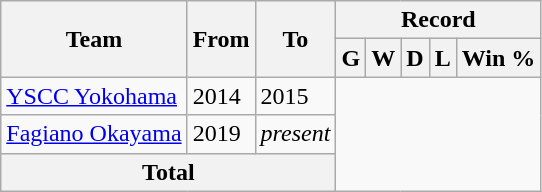<table class="wikitable" style="text-align: center">
<tr>
<th rowspan="2">Team</th>
<th rowspan="2">From</th>
<th rowspan="2">To</th>
<th colspan="5">Record</th>
</tr>
<tr>
<th>G</th>
<th>W</th>
<th>D</th>
<th>L</th>
<th>Win %</th>
</tr>
<tr>
<td align="left"><a href='#'>YSCC Yokohama</a></td>
<td align="left">2014</td>
<td align="left">2015<br></td>
</tr>
<tr>
<td align="left"><a href='#'>Fagiano Okayama</a></td>
<td align="left">2019</td>
<td align="left"><em>present</em><br></td>
</tr>
<tr>
<th colspan="3">Total<br></th>
</tr>
</table>
